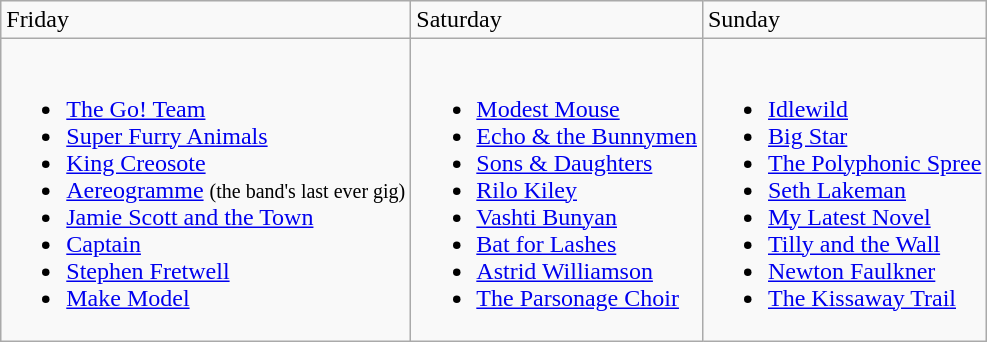<table class="wikitable">
<tr>
<td>Friday</td>
<td>Saturday</td>
<td>Sunday</td>
</tr>
<tr>
<td><br><ul><li><a href='#'>The Go! Team</a></li><li><a href='#'>Super Furry Animals</a></li><li><a href='#'>King Creosote</a></li><li><a href='#'>Aereogramme</a> <small>(the band's last ever gig)</small></li><li><a href='#'>Jamie Scott and the Town</a></li><li><a href='#'>Captain</a></li><li><a href='#'>Stephen Fretwell</a></li><li><a href='#'>Make Model</a></li></ul></td>
<td><br><ul><li><a href='#'>Modest Mouse</a></li><li><a href='#'>Echo & the Bunnymen</a></li><li><a href='#'>Sons & Daughters</a></li><li><a href='#'>Rilo Kiley</a></li><li><a href='#'>Vashti Bunyan</a></li><li><a href='#'>Bat for Lashes</a></li><li><a href='#'>Astrid Williamson</a></li><li><a href='#'>The Parsonage Choir</a></li></ul></td>
<td><br><ul><li><a href='#'>Idlewild</a></li><li><a href='#'>Big Star</a></li><li><a href='#'>The Polyphonic Spree</a></li><li><a href='#'>Seth Lakeman</a></li><li><a href='#'>My Latest Novel</a></li><li><a href='#'>Tilly and the Wall</a></li><li><a href='#'>Newton Faulkner</a></li><li><a href='#'>The Kissaway Trail</a></li></ul></td>
</tr>
</table>
